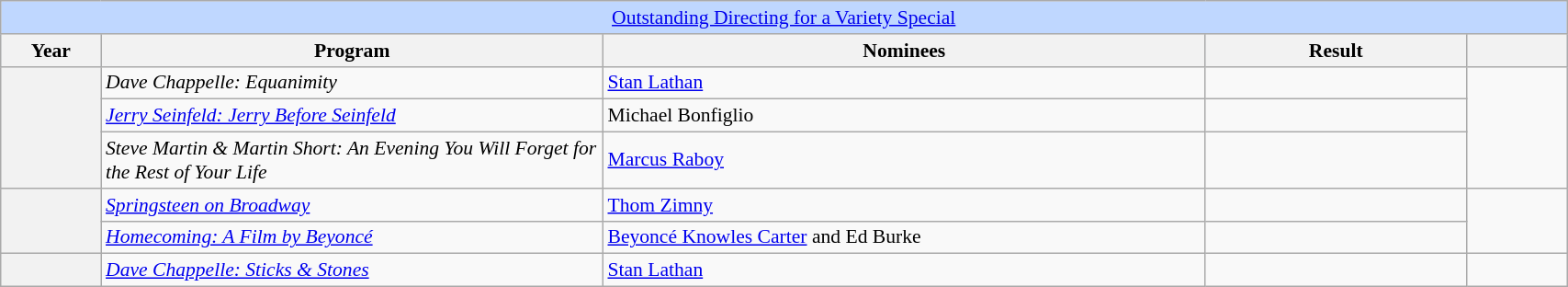<table class="wikitable plainrowheaders" style="font-size: 90%" width=90%>
<tr ---- bgcolor="#bfd7ff">
<td colspan=6 align=center><a href='#'>Outstanding Directing for a Variety Special</a></td>
</tr>
<tr ---- bgcolor="#ebf5ff">
<th width="5%">Year</th>
<th width="25%">Program</th>
<th width="30%">Nominees</th>
<th width="13%">Result</th>
<th width="5%"></th>
</tr>
<tr>
<th rowspan="3" scope=row></th>
<td><em>Dave Chappelle: Equanimity</em></td>
<td><a href='#'>Stan Lathan</a></td>
<td></td>
<td rowspan="3"></td>
</tr>
<tr>
<td><em><a href='#'>Jerry Seinfeld: Jerry Before Seinfeld</a></em></td>
<td>Michael Bonfiglio</td>
<td></td>
</tr>
<tr>
<td><em>Steve Martin & Martin Short: An Evening You Will Forget for the Rest of Your Life</em></td>
<td><a href='#'>Marcus Raboy</a></td>
<td></td>
</tr>
<tr>
<th rowspan="2" scope=row></th>
<td><em><a href='#'>Springsteen on Broadway</a></em></td>
<td><a href='#'>Thom Zimny</a></td>
<td></td>
<td style="text-align:center;" rowspan="2"></td>
</tr>
<tr>
<td><em><a href='#'>Homecoming: A Film by Beyoncé</a></em></td>
<td><a href='#'>Beyoncé Knowles Carter</a> and Ed Burke</td>
<td></td>
</tr>
<tr>
<th scope=row></th>
<td><em><a href='#'>Dave Chappelle: Sticks & Stones</a></em></td>
<td><a href='#'>Stan Lathan</a></td>
<td></td>
<td style="text-align:center;"></td>
</tr>
</table>
